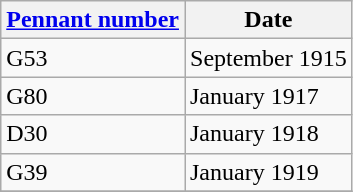<table class="wikitable" style="text-align:left">
<tr>
<th><a href='#'>Pennant number</a></th>
<th>Date</th>
</tr>
<tr>
<td>G53</td>
<td>September 1915</td>
</tr>
<tr>
<td>G80</td>
<td>January 1917</td>
</tr>
<tr>
<td>D30</td>
<td>January 1918</td>
</tr>
<tr>
<td>G39</td>
<td>January 1919</td>
</tr>
<tr>
</tr>
</table>
